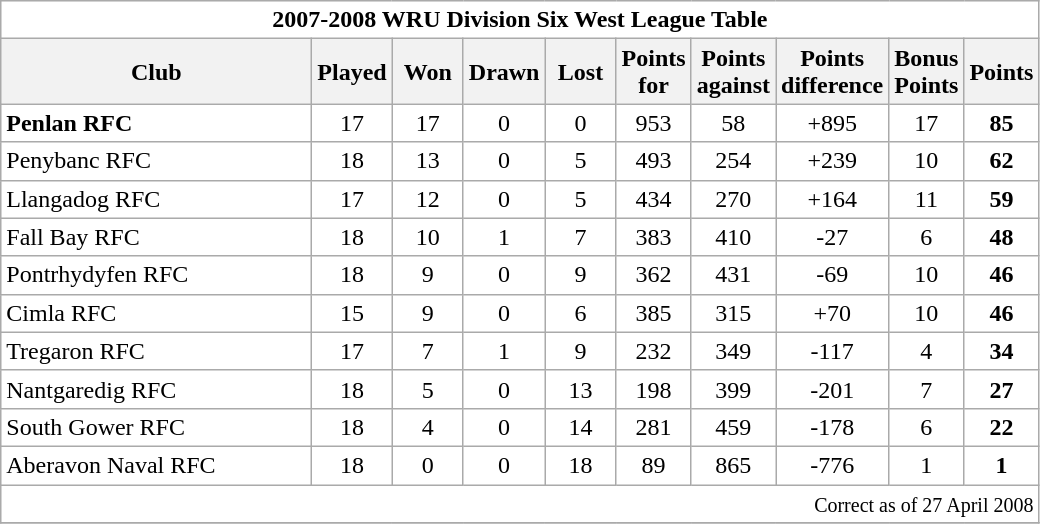<table class="wikitable" style="float:left; margin-right:15px; text-align: center;">
<tr>
<td colspan="10" bgcolor="#FFFFFF" cellpadding="0" cellspacing="0"><strong>2007-2008 WRU Division Six West League Table</strong></td>
</tr>
<tr>
<th bgcolor="#efefef" width="200">Club</th>
<th bgcolor="#efefef" width="40">Played</th>
<th bgcolor="#efefef" width="40">Won</th>
<th bgcolor="#efefef" width="40">Drawn</th>
<th bgcolor="#efefef" width="40">Lost</th>
<th bgcolor="#efefef" width="40">Points for</th>
<th bgcolor="#efefef" width="40">Points against</th>
<th bgcolor="#efefef" width="40">Points difference</th>
<th bgcolor="#efefef" width="40">Bonus Points</th>
<th bgcolor="#efefef" width="40">Points</th>
</tr>
<tr bgcolor=#ffffff align=center>
<td align=left><strong>Penlan RFC</strong></td>
<td>17</td>
<td>17</td>
<td>0</td>
<td>0</td>
<td>953</td>
<td>58</td>
<td>+895</td>
<td>17</td>
<td><strong>85</strong></td>
</tr>
<tr bgcolor=#ffffff align=center>
<td align=left>Penybanc RFC</td>
<td>18</td>
<td>13</td>
<td>0</td>
<td>5</td>
<td>493</td>
<td>254</td>
<td>+239</td>
<td>10</td>
<td><strong>62</strong></td>
</tr>
<tr bgcolor=#ffffff align=center>
<td align=left>Llangadog RFC</td>
<td>17</td>
<td>12</td>
<td>0</td>
<td>5</td>
<td>434</td>
<td>270</td>
<td>+164</td>
<td>11</td>
<td><strong>59</strong></td>
</tr>
<tr bgcolor=#ffffff align=center>
<td align=left>Fall Bay RFC</td>
<td>18</td>
<td>10</td>
<td>1</td>
<td>7</td>
<td>383</td>
<td>410</td>
<td>-27</td>
<td>6</td>
<td><strong>48</strong></td>
</tr>
<tr bgcolor=#ffffff align=center>
<td align=left>Pontrhydyfen RFC</td>
<td>18</td>
<td>9</td>
<td>0</td>
<td>9</td>
<td>362</td>
<td>431</td>
<td>-69</td>
<td>10</td>
<td><strong>46</strong></td>
</tr>
<tr bgcolor=#ffffff align=center>
<td align=left>Cimla RFC</td>
<td>15</td>
<td>9</td>
<td>0</td>
<td>6</td>
<td>385</td>
<td>315</td>
<td>+70</td>
<td>10</td>
<td><strong>46</strong></td>
</tr>
<tr bgcolor=#ffffff align=center>
<td align=left>Tregaron RFC</td>
<td>17</td>
<td>7</td>
<td>1</td>
<td>9</td>
<td>232</td>
<td>349</td>
<td>-117</td>
<td>4</td>
<td><strong>34</strong></td>
</tr>
<tr bgcolor=#ffffff align=center>
<td align=left>Nantgaredig RFC</td>
<td>18</td>
<td>5</td>
<td>0</td>
<td>13</td>
<td>198</td>
<td>399</td>
<td>-201</td>
<td>7</td>
<td><strong>27</strong></td>
</tr>
<tr bgcolor=#ffffff align=center>
<td align=left>South Gower RFC</td>
<td>18</td>
<td>4</td>
<td>0</td>
<td>14</td>
<td>281</td>
<td>459</td>
<td>-178</td>
<td>6</td>
<td><strong>22</strong></td>
</tr>
<tr bgcolor=#ffffff align=center>
<td align=left>Aberavon Naval RFC</td>
<td>18</td>
<td>0</td>
<td>0</td>
<td>18</td>
<td>89</td>
<td>865</td>
<td>-776</td>
<td>1</td>
<td><strong>1</strong></td>
</tr>
<tr>
<td colspan="10" align="right" bgcolor="#FFFFFF" cellpadding="0" cellspacing="0"><small>Correct as of 27 April 2008</small></td>
</tr>
<tr>
</tr>
</table>
